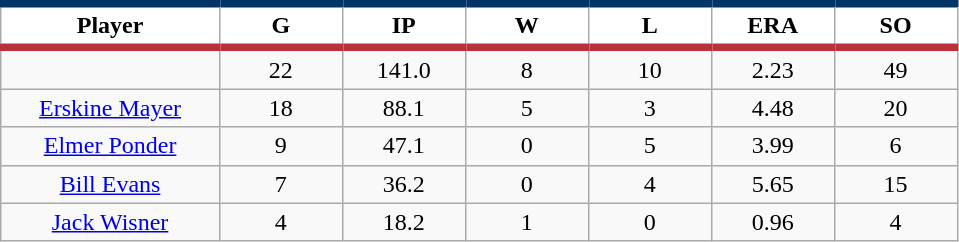<table class="wikitable sortable">
<tr>
<th style="background:#FFFFFF; border-top:#023465 5px solid; border-bottom:#ba313c 5px solid;" width="16%">Player</th>
<th style="background:#FFFFFF; border-top:#023465 5px solid; border-bottom:#ba313c 5px solid;" width="9%">G</th>
<th style="background:#FFFFFF; border-top:#023465 5px solid; border-bottom:#ba313c 5px solid;" width="9%">IP</th>
<th style="background:#FFFFFF; border-top:#023465 5px solid; border-bottom:#ba313c 5px solid;" width="9%">W</th>
<th style="background:#FFFFFF; border-top:#023465 5px solid; border-bottom:#ba313c 5px solid;" width="9%">L</th>
<th style="background:#FFFFFF; border-top:#023465 5px solid; border-bottom:#ba313c 5px solid;" width="9%">ERA</th>
<th style="background:#FFFFFF; border-top:#023465 5px solid; border-bottom:#ba313c 5px solid;" width="9%">SO</th>
</tr>
<tr align="center">
<td></td>
<td>22</td>
<td>141.0</td>
<td>8</td>
<td>10</td>
<td>2.23</td>
<td>49</td>
</tr>
<tr align="center">
<td><a href='#'>Erskine Mayer</a></td>
<td>18</td>
<td>88.1</td>
<td>5</td>
<td>3</td>
<td>4.48</td>
<td>20</td>
</tr>
<tr align="center">
<td><a href='#'>Elmer Ponder</a></td>
<td>9</td>
<td>47.1</td>
<td>0</td>
<td>5</td>
<td>3.99</td>
<td>6</td>
</tr>
<tr align="center">
<td><a href='#'>Bill Evans</a></td>
<td>7</td>
<td>36.2</td>
<td>0</td>
<td>4</td>
<td>5.65</td>
<td>15</td>
</tr>
<tr align="center">
<td><a href='#'>Jack Wisner</a></td>
<td>4</td>
<td>18.2</td>
<td>1</td>
<td>0</td>
<td>0.96</td>
<td>4</td>
</tr>
</table>
